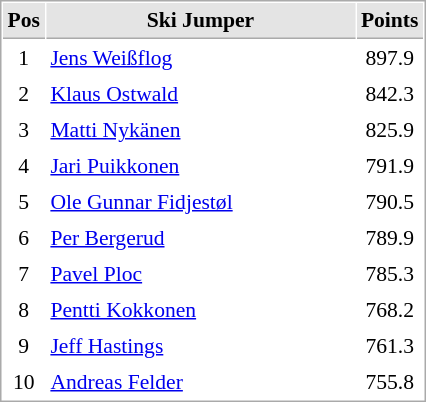<table cellspacing="1" cellpadding="3" style="border:1px solid #AAAAAA;font-size:90%">
<tr bgcolor="#E4E4E4">
<th style="border-bottom:1px solid #AAAAAA" width=10>Pos</th>
<th style="border-bottom:1px solid #AAAAAA" width=200>Ski Jumper</th>
<th style="border-bottom:1px solid #AAAAAA" width=20>Points</th>
</tr>
<tr align="center">
<td>1</td>
<td align="left"> <a href='#'>Jens Weißflog</a></td>
<td>897.9</td>
</tr>
<tr align="center">
<td>2</td>
<td align="left"> <a href='#'>Klaus Ostwald</a></td>
<td>842.3</td>
</tr>
<tr align="center">
<td>3</td>
<td align="left"> <a href='#'>Matti Nykänen</a></td>
<td>825.9</td>
</tr>
<tr align="center">
<td>4</td>
<td align="left"> <a href='#'>Jari Puikkonen</a></td>
<td>791.9</td>
</tr>
<tr align="center">
<td>5</td>
<td align="left"> <a href='#'>Ole Gunnar Fidjestøl</a></td>
<td>790.5</td>
</tr>
<tr align="center">
<td>6</td>
<td align="left"> <a href='#'>Per Bergerud</a></td>
<td>789.9</td>
</tr>
<tr align="center">
<td>7</td>
<td align="left"> <a href='#'>Pavel Ploc</a></td>
<td>785.3</td>
</tr>
<tr align="center">
<td>8</td>
<td align="left"> <a href='#'>Pentti Kokkonen</a></td>
<td>768.2</td>
</tr>
<tr align="center">
<td>9</td>
<td align="left"> <a href='#'>Jeff Hastings</a></td>
<td>761.3</td>
</tr>
<tr align="center">
<td>10</td>
<td align="left"> <a href='#'>Andreas Felder</a></td>
<td>755.8</td>
</tr>
</table>
